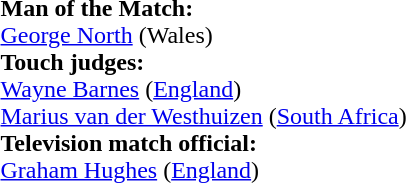<table style="width:100%">
<tr>
<td><br><strong>Man of the Match:</strong>
<br><a href='#'>George North</a> (Wales)<br><strong>Touch judges:</strong>
<br><a href='#'>Wayne Barnes</a> (<a href='#'>England</a>)
<br><a href='#'>Marius van der Westhuizen</a> (<a href='#'>South Africa</a>)
<br><strong>Television match official:</strong>
<br><a href='#'>Graham Hughes</a> (<a href='#'>England</a>)</td>
</tr>
</table>
